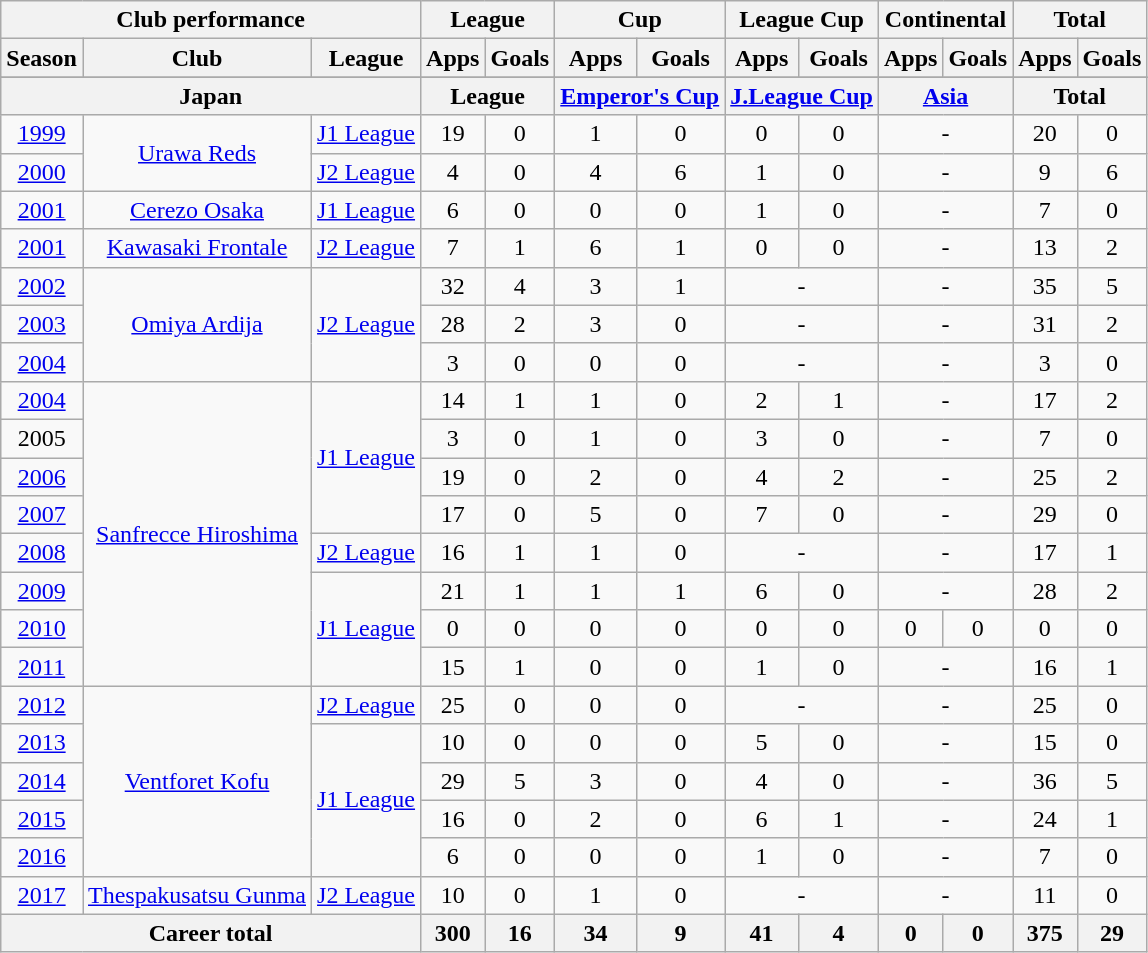<table class="wikitable" style="text-align:center">
<tr>
<th colspan=3>Club performance</th>
<th colspan=2>League</th>
<th colspan=2>Cup</th>
<th colspan=2>League Cup</th>
<th colspan=2>Continental</th>
<th colspan=2>Total</th>
</tr>
<tr>
<th>Season</th>
<th>Club</th>
<th>League</th>
<th>Apps</th>
<th>Goals</th>
<th>Apps</th>
<th>Goals</th>
<th>Apps</th>
<th>Goals</th>
<th>Apps</th>
<th>Goals</th>
<th>Apps</th>
<th>Goals</th>
</tr>
<tr>
</tr>
<tr>
<th colspan=3>Japan</th>
<th colspan=2>League</th>
<th colspan=2><a href='#'>Emperor's Cup</a></th>
<th colspan=2><a href='#'>J.League Cup</a></th>
<th colspan=2><a href='#'>Asia</a></th>
<th colspan=2>Total</th>
</tr>
<tr>
<td><a href='#'>1999</a></td>
<td rowspan="2"><a href='#'>Urawa Reds</a></td>
<td><a href='#'>J1 League</a></td>
<td>19</td>
<td>0</td>
<td>1</td>
<td>0</td>
<td>0</td>
<td>0</td>
<td colspan="2">-</td>
<td>20</td>
<td>0</td>
</tr>
<tr>
<td><a href='#'>2000</a></td>
<td><a href='#'>J2 League</a></td>
<td>4</td>
<td>0</td>
<td>4</td>
<td>6</td>
<td>1</td>
<td>0</td>
<td colspan="2">-</td>
<td>9</td>
<td>6</td>
</tr>
<tr>
<td><a href='#'>2001</a></td>
<td><a href='#'>Cerezo Osaka</a></td>
<td><a href='#'>J1 League</a></td>
<td>6</td>
<td>0</td>
<td>0</td>
<td>0</td>
<td>1</td>
<td>0</td>
<td colspan="2">-</td>
<td>7</td>
<td>0</td>
</tr>
<tr>
<td><a href='#'>2001</a></td>
<td><a href='#'>Kawasaki Frontale</a></td>
<td><a href='#'>J2 League</a></td>
<td>7</td>
<td>1</td>
<td>6</td>
<td>1</td>
<td>0</td>
<td>0</td>
<td colspan="2">-</td>
<td>13</td>
<td>2</td>
</tr>
<tr>
<td><a href='#'>2002</a></td>
<td rowspan="3"><a href='#'>Omiya Ardija</a></td>
<td rowspan="3"><a href='#'>J2 League</a></td>
<td>32</td>
<td>4</td>
<td>3</td>
<td>1</td>
<td colspan="2">-</td>
<td colspan="2">-</td>
<td>35</td>
<td>5</td>
</tr>
<tr>
<td><a href='#'>2003</a></td>
<td>28</td>
<td>2</td>
<td>3</td>
<td>0</td>
<td colspan="2">-</td>
<td colspan="2">-</td>
<td>31</td>
<td>2</td>
</tr>
<tr>
<td><a href='#'>2004</a></td>
<td>3</td>
<td>0</td>
<td>0</td>
<td>0</td>
<td colspan="2">-</td>
<td colspan="2">-</td>
<td>3</td>
<td>0</td>
</tr>
<tr>
<td><a href='#'>2004</a></td>
<td rowspan="8"><a href='#'>Sanfrecce Hiroshima</a></td>
<td rowspan="4"><a href='#'>J1 League</a></td>
<td>14</td>
<td>1</td>
<td>1</td>
<td>0</td>
<td>2</td>
<td>1</td>
<td colspan="2">-</td>
<td>17</td>
<td>2</td>
</tr>
<tr>
<td>2005</td>
<td>3</td>
<td>0</td>
<td>1</td>
<td>0</td>
<td>3</td>
<td>0</td>
<td colspan="2">-</td>
<td>7</td>
<td>0</td>
</tr>
<tr>
<td><a href='#'>2006</a></td>
<td>19</td>
<td>0</td>
<td>2</td>
<td>0</td>
<td>4</td>
<td>2</td>
<td colspan="2">-</td>
<td>25</td>
<td>2</td>
</tr>
<tr>
<td><a href='#'>2007</a></td>
<td>17</td>
<td>0</td>
<td>5</td>
<td>0</td>
<td>7</td>
<td>0</td>
<td colspan="2">-</td>
<td>29</td>
<td>0</td>
</tr>
<tr>
<td><a href='#'>2008</a></td>
<td><a href='#'>J2 League</a></td>
<td>16</td>
<td>1</td>
<td>1</td>
<td>0</td>
<td colspan="2">-</td>
<td colspan="2">-</td>
<td>17</td>
<td>1</td>
</tr>
<tr>
<td><a href='#'>2009</a></td>
<td rowspan="3"><a href='#'>J1 League</a></td>
<td>21</td>
<td>1</td>
<td>1</td>
<td>1</td>
<td>6</td>
<td>0</td>
<td colspan="2">-</td>
<td>28</td>
<td>2</td>
</tr>
<tr>
<td><a href='#'>2010</a></td>
<td>0</td>
<td>0</td>
<td>0</td>
<td>0</td>
<td>0</td>
<td>0</td>
<td>0</td>
<td>0</td>
<td>0</td>
<td>0</td>
</tr>
<tr>
<td><a href='#'>2011</a></td>
<td>15</td>
<td>1</td>
<td>0</td>
<td>0</td>
<td>1</td>
<td>0</td>
<td colspan="2">-</td>
<td>16</td>
<td>1</td>
</tr>
<tr>
<td><a href='#'>2012</a></td>
<td rowspan="5"><a href='#'>Ventforet Kofu</a></td>
<td><a href='#'>J2 League</a></td>
<td>25</td>
<td>0</td>
<td>0</td>
<td>0</td>
<td colspan="2">-</td>
<td colspan="2">-</td>
<td>25</td>
<td>0</td>
</tr>
<tr>
<td><a href='#'>2013</a></td>
<td rowspan="4"><a href='#'>J1 League</a></td>
<td>10</td>
<td>0</td>
<td>0</td>
<td>0</td>
<td>5</td>
<td>0</td>
<td colspan="2">-</td>
<td>15</td>
<td>0</td>
</tr>
<tr>
<td><a href='#'>2014</a></td>
<td>29</td>
<td>5</td>
<td>3</td>
<td>0</td>
<td>4</td>
<td>0</td>
<td colspan="2">-</td>
<td>36</td>
<td>5</td>
</tr>
<tr>
<td><a href='#'>2015</a></td>
<td>16</td>
<td>0</td>
<td>2</td>
<td>0</td>
<td>6</td>
<td>1</td>
<td colspan="2">-</td>
<td>24</td>
<td>1</td>
</tr>
<tr>
<td><a href='#'>2016</a></td>
<td>6</td>
<td>0</td>
<td>0</td>
<td>0</td>
<td>1</td>
<td>0</td>
<td colspan="2">-</td>
<td>7</td>
<td>0</td>
</tr>
<tr>
<td><a href='#'>2017</a></td>
<td><a href='#'>Thespakusatsu Gunma</a></td>
<td><a href='#'>J2 League</a></td>
<td>10</td>
<td>0</td>
<td>1</td>
<td>0</td>
<td colspan="2">-</td>
<td colspan="2">-</td>
<td>11</td>
<td>0</td>
</tr>
<tr>
<th colspan=3>Career total</th>
<th>300</th>
<th>16</th>
<th>34</th>
<th>9</th>
<th>41</th>
<th>4</th>
<th>0</th>
<th>0</th>
<th>375</th>
<th>29</th>
</tr>
</table>
